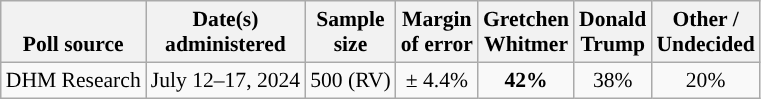<table class="wikitable sortable mw-datatable" style="font-size:90%;text-align:center;line-height:17px">
<tr valign=bottom>
<th>Poll source</th>
<th>Date(s)<br>administered</th>
<th>Sample<br>size</th>
<th>Margin<br>of error</th>
<th class="unsortable">Gretchen<br>Whitmer<br></th>
<th class="unsortable">Donald<br>Trump<br></th>
<th class="unsortable">Other /<br>Undecided</th>
</tr>
<tr>
<td style="text-align:left;">DHM Research</td>
<td data-sort-value="2024-08-16">July 12–17, 2024</td>
<td>500 (RV)</td>
<td>± 4.4%</td>
<td style="color:black;background-color:"><strong>42%</strong></td>
<td>38%</td>
<td>20%</td>
</tr>
</table>
